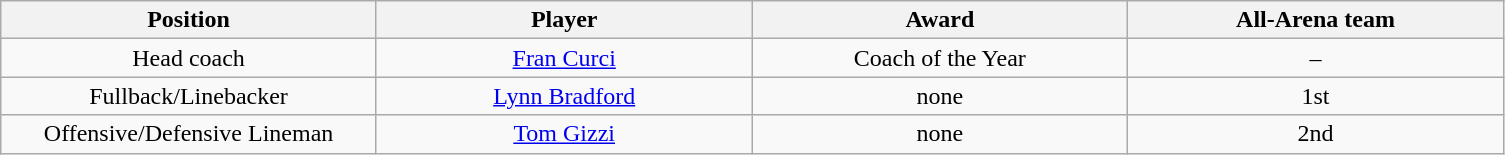<table class="wikitable sortable">
<tr>
<th bgcolor="#DDDDFF" width="20%">Position</th>
<th bgcolor="#DDDDFF" width="20%">Player</th>
<th bgcolor="#DDDDFF" width="20%">Award</th>
<th bgcolor="#DDDDFF" width="20%">All-Arena team</th>
</tr>
<tr align="center">
<td>Head coach</td>
<td><a href='#'>Fran Curci</a></td>
<td>Coach of the Year</td>
<td>–</td>
</tr>
<tr align="center">
<td>Fullback/Linebacker</td>
<td><a href='#'>Lynn Bradford</a></td>
<td>none</td>
<td>1st</td>
</tr>
<tr align="center">
<td>Offensive/Defensive Lineman</td>
<td><a href='#'>Tom Gizzi</a></td>
<td>none</td>
<td>2nd</td>
</tr>
</table>
